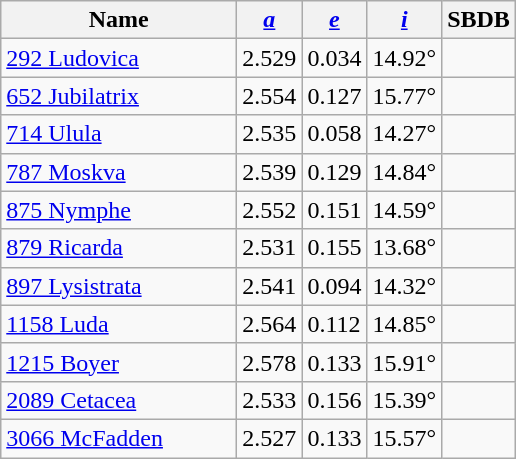<table class="wikitable">
<tr>
<th width=150>Name</th>
<th><em><a href='#'>a</a></em></th>
<th><em><a href='#'>e</a></em></th>
<th><em><a href='#'>i</a></em></th>
<th>SBDB</th>
</tr>
<tr>
<td><a href='#'>292 Ludovica</a></td>
<td>2.529</td>
<td>0.034</td>
<td>14.92°</td>
<td></td>
</tr>
<tr>
<td><a href='#'>652 Jubilatrix</a></td>
<td>2.554</td>
<td>0.127</td>
<td>15.77°</td>
<td></td>
</tr>
<tr>
<td><a href='#'>714 Ulula</a></td>
<td>2.535</td>
<td>0.058</td>
<td>14.27°</td>
<td></td>
</tr>
<tr>
<td><a href='#'>787 Moskva</a></td>
<td>2.539</td>
<td>0.129</td>
<td>14.84°</td>
<td></td>
</tr>
<tr>
<td><a href='#'>875 Nymphe</a></td>
<td>2.552</td>
<td>0.151</td>
<td>14.59°</td>
<td></td>
</tr>
<tr>
<td><a href='#'>879 Ricarda</a></td>
<td>2.531</td>
<td>0.155</td>
<td>13.68°</td>
<td></td>
</tr>
<tr>
<td><a href='#'>897 Lysistrata</a></td>
<td>2.541</td>
<td>0.094</td>
<td>14.32°</td>
<td></td>
</tr>
<tr>
<td><a href='#'>1158 Luda</a></td>
<td>2.564</td>
<td>0.112</td>
<td>14.85°</td>
<td></td>
</tr>
<tr>
<td><a href='#'>1215 Boyer</a></td>
<td>2.578</td>
<td>0.133</td>
<td>15.91°</td>
<td></td>
</tr>
<tr>
<td><a href='#'>2089 Cetacea</a></td>
<td>2.533</td>
<td>0.156</td>
<td>15.39°</td>
<td></td>
</tr>
<tr>
<td><a href='#'>3066 McFadden</a></td>
<td>2.527</td>
<td>0.133</td>
<td>15.57°</td>
<td></td>
</tr>
</table>
